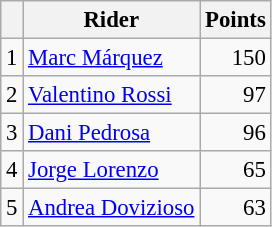<table class="wikitable" style="font-size: 95%;">
<tr>
<th></th>
<th>Rider</th>
<th>Points</th>
</tr>
<tr>
<td align=center>1</td>
<td> <a href='#'>Marc Márquez</a></td>
<td align=right>150</td>
</tr>
<tr>
<td align=center>2</td>
<td> <a href='#'>Valentino Rossi</a></td>
<td align=right>97</td>
</tr>
<tr>
<td align=center>3</td>
<td> <a href='#'>Dani Pedrosa</a></td>
<td align=right>96</td>
</tr>
<tr>
<td align=center>4</td>
<td> <a href='#'>Jorge Lorenzo</a></td>
<td align=right>65</td>
</tr>
<tr>
<td align=center>5</td>
<td> <a href='#'>Andrea Dovizioso</a></td>
<td align=right>63</td>
</tr>
</table>
